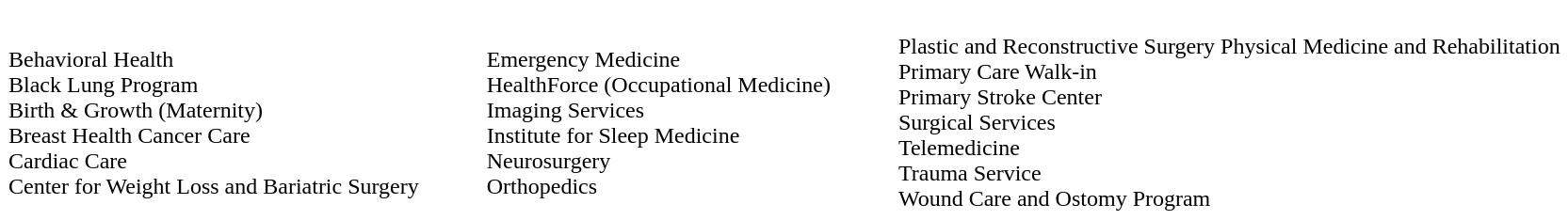<table style='border:0px solid #dddddd; background-color:#fefefe; padding:3px; margin:0px'>
<tr>
<td><br>Behavioral Health<br>
Black Lung Program<br>
Birth & Growth (Maternity)<br>
Breast Health
Cancer Care<br>
Cardiac Care<br>
Center for Weight Loss and Bariatric Surgery<br></td>
<td width='40'></td>
<td><br>Emergency Medicine<br>
HealthForce (Occupational Medicine)<br>
Imaging Services<br>
Institute for Sleep Medicine<br>
Neurosurgery<br>
Orthopedics<br></td>
<td width='40'></td>
<td><br>Plastic and Reconstructive Surgery
Physical Medicine and Rehabilitation<br>
Primary Care Walk-in<br>
Primary Stroke Center<br>
Surgical Services<br>
Telemedicine<br>
Trauma Service<br>
Wound Care and Ostomy Program<br></td>
</tr>
</table>
